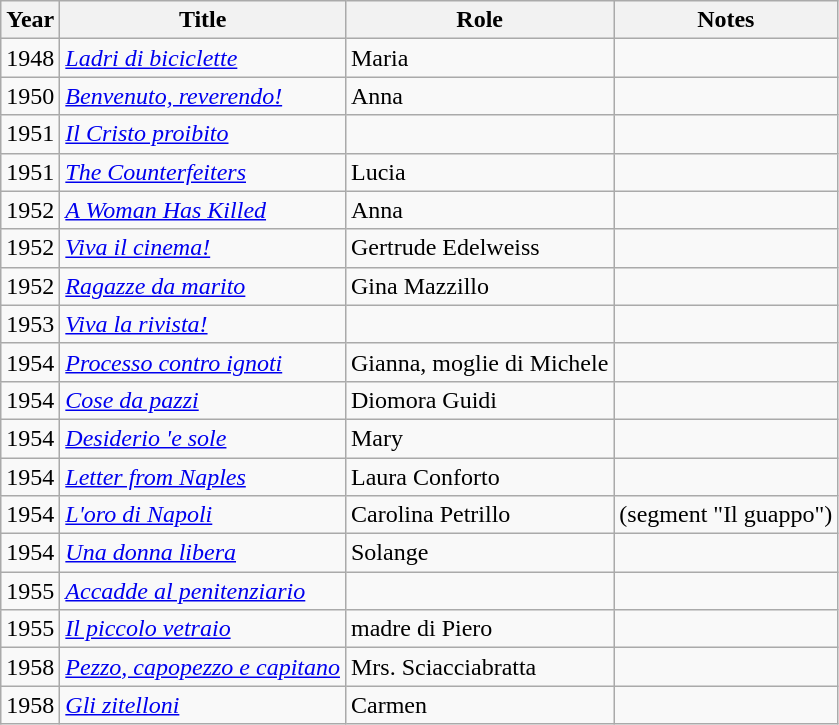<table class="wikitable">
<tr>
<th>Year</th>
<th>Title</th>
<th>Role</th>
<th>Notes</th>
</tr>
<tr>
<td>1948</td>
<td><em><a href='#'>Ladri di biciclette</a></em></td>
<td>Maria</td>
<td></td>
</tr>
<tr>
<td>1950</td>
<td><em><a href='#'>Benvenuto, reverendo!</a></em></td>
<td>Anna</td>
<td></td>
</tr>
<tr>
<td>1951</td>
<td><em><a href='#'>Il Cristo proibito</a></em></td>
<td></td>
<td></td>
</tr>
<tr>
<td>1951</td>
<td><em><a href='#'>The Counterfeiters</a></em></td>
<td>Lucia</td>
<td></td>
</tr>
<tr>
<td>1952</td>
<td><em><a href='#'>A Woman Has Killed</a></em></td>
<td>Anna</td>
<td></td>
</tr>
<tr>
<td>1952</td>
<td><em><a href='#'>Viva il cinema!</a></em></td>
<td>Gertrude Edelweiss</td>
<td></td>
</tr>
<tr>
<td>1952</td>
<td><em><a href='#'>Ragazze da marito</a></em></td>
<td>Gina Mazzillo</td>
<td></td>
</tr>
<tr>
<td>1953</td>
<td><em><a href='#'>Viva la rivista!</a></em></td>
<td></td>
<td></td>
</tr>
<tr>
<td>1954</td>
<td><em><a href='#'>Processo contro ignoti</a></em></td>
<td>Gianna, moglie di Michele</td>
<td></td>
</tr>
<tr>
<td>1954</td>
<td><em><a href='#'>Cose da pazzi</a></em></td>
<td>Diomora Guidi</td>
<td></td>
</tr>
<tr>
<td>1954</td>
<td><em><a href='#'>Desiderio 'e sole</a></em></td>
<td>Mary</td>
<td></td>
</tr>
<tr>
<td>1954</td>
<td><em><a href='#'>Letter from Naples</a></em></td>
<td>Laura Conforto</td>
<td></td>
</tr>
<tr>
<td>1954</td>
<td><em><a href='#'>L'oro di Napoli</a></em></td>
<td>Carolina Petrillo</td>
<td>(segment "Il guappo")</td>
</tr>
<tr>
<td>1954</td>
<td><em><a href='#'>Una donna libera</a></em></td>
<td>Solange</td>
<td></td>
</tr>
<tr>
<td>1955</td>
<td><em><a href='#'>Accadde al penitenziario</a></em></td>
<td></td>
<td></td>
</tr>
<tr>
<td>1955</td>
<td><em><a href='#'>Il piccolo vetraio</a></em></td>
<td>madre di Piero</td>
<td></td>
</tr>
<tr>
<td>1958</td>
<td><em><a href='#'>Pezzo, capopezzo e capitano</a></em></td>
<td>Mrs. Sciacciabratta</td>
<td></td>
</tr>
<tr>
<td>1958</td>
<td><em><a href='#'>Gli zitelloni</a></em></td>
<td>Carmen</td>
<td></td>
</tr>
</table>
